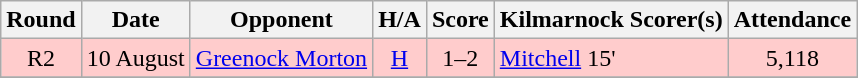<table class="wikitable" style="text-align:center">
<tr>
<th>Round</th>
<th>Date</th>
<th>Opponent</th>
<th>H/A</th>
<th>Score</th>
<th>Kilmarnock Scorer(s)</th>
<th>Attendance</th>
</tr>
<tr bgcolor=#FFCCCC>
<td>R2</td>
<td align=left>10 August</td>
<td align=left><a href='#'>Greenock Morton</a></td>
<td><a href='#'>H</a></td>
<td>1–2</td>
<td align=left><a href='#'>Mitchell</a> 15'</td>
<td>5,118</td>
</tr>
<tr>
</tr>
</table>
